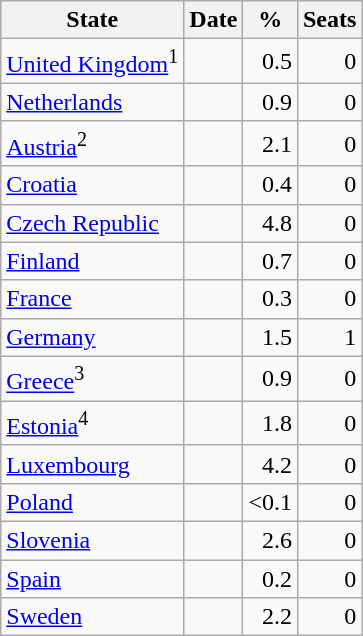<table class="sortable wikitable" style="text-align: right;">
<tr>
<th>State</th>
<th>Date</th>
<th>%</th>
<th>Seats</th>
</tr>
<tr>
<td style="text-align: left;"><a href='#'>United Kingdom</a><sup>1</sup></td>
<td></td>
<td>0.5</td>
<td>0</td>
</tr>
<tr>
<td style="text-align: left;"><a href='#'>Netherlands</a></td>
<td></td>
<td>0.9</td>
<td>0</td>
</tr>
<tr>
<td style="text-align: left;"><a href='#'>Austria</a><sup>2</sup></td>
<td></td>
<td>2.1</td>
<td>0</td>
</tr>
<tr>
<td style="text-align: left;"><a href='#'>Croatia</a></td>
<td></td>
<td>0.4</td>
<td>0</td>
</tr>
<tr>
<td style="text-align: left;"><a href='#'>Czech Republic</a></td>
<td></td>
<td>4.8</td>
<td>0</td>
</tr>
<tr>
<td style="text-align: left;"><a href='#'>Finland</a></td>
<td></td>
<td>0.7</td>
<td>0</td>
</tr>
<tr>
<td style="text-align: left;"><a href='#'>France</a></td>
<td></td>
<td>0.3</td>
<td>0</td>
</tr>
<tr>
<td style="text-align: left;"><a href='#'>Germany</a></td>
<td></td>
<td>1.5</td>
<td>1</td>
</tr>
<tr>
<td style="text-align: left;"><a href='#'>Greece</a><sup>3</sup></td>
<td></td>
<td>0.9</td>
<td>0</td>
</tr>
<tr>
<td style="text-align: left;"><a href='#'>Estonia</a><sup>4</sup></td>
<td></td>
<td>1.8</td>
<td>0</td>
</tr>
<tr>
<td style="text-align: left;"><a href='#'>Luxembourg</a></td>
<td></td>
<td>4.2</td>
<td>0</td>
</tr>
<tr>
<td style="text-align: left;"><a href='#'>Poland</a></td>
<td></td>
<td><0.1</td>
<td>0</td>
</tr>
<tr>
<td style="text-align: left;"><a href='#'>Slovenia</a></td>
<td></td>
<td>2.6</td>
<td>0</td>
</tr>
<tr>
<td style="text-align: left;"><a href='#'>Spain</a></td>
<td></td>
<td>0.2</td>
<td>0</td>
</tr>
<tr>
<td style="text-align: left;"><a href='#'>Sweden</a></td>
<td></td>
<td>2.2</td>
<td>0</td>
</tr>
</table>
